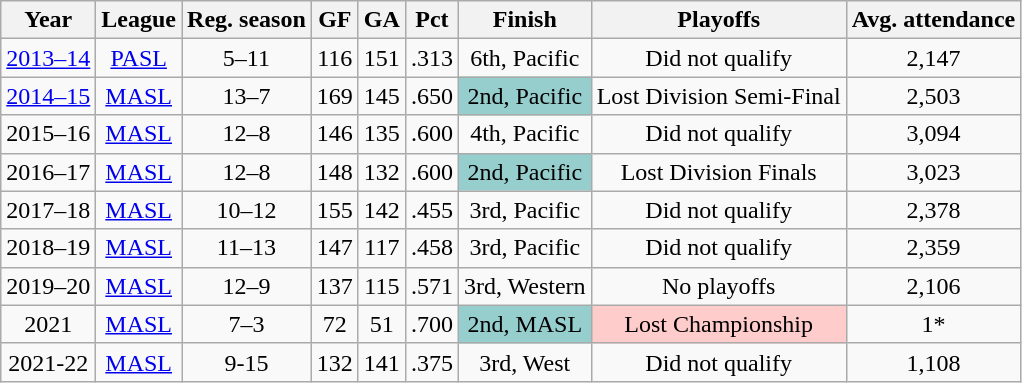<table class="wikitable" style="text-align:center">
<tr>
<th>Year</th>
<th>League</th>
<th>Reg. season</th>
<th>GF</th>
<th>GA</th>
<th>Pct</th>
<th>Finish</th>
<th>Playoffs</th>
<th>Avg. attendance</th>
</tr>
<tr>
<td><a href='#'>2013–14</a></td>
<td><a href='#'>PASL</a></td>
<td>5–11</td>
<td>116</td>
<td>151</td>
<td>.313</td>
<td>6th, Pacific</td>
<td>Did not qualify</td>
<td>2,147</td>
</tr>
<tr>
<td><a href='#'>2014–15</a></td>
<td><a href='#'>MASL</a></td>
<td>13–7</td>
<td>169</td>
<td>145</td>
<td>.650</td>
<td bgcolor="#96CDCD">2nd, Pacific</td>
<td>Lost Division Semi-Final</td>
<td>2,503</td>
</tr>
<tr>
<td>2015–16</td>
<td><a href='#'>MASL</a></td>
<td>12–8</td>
<td>146</td>
<td>135</td>
<td>.600</td>
<td>4th, Pacific</td>
<td>Did not qualify</td>
<td>3,094</td>
</tr>
<tr>
<td>2016–17</td>
<td><a href='#'>MASL</a></td>
<td>12–8</td>
<td>148</td>
<td>132</td>
<td>.600</td>
<td bgcolor="#96CDCD">2nd, Pacific</td>
<td>Lost Division Finals</td>
<td>3,023</td>
</tr>
<tr>
<td>2017–18</td>
<td><a href='#'>MASL</a></td>
<td>10–12</td>
<td>155</td>
<td>142</td>
<td>.455</td>
<td>3rd, Pacific</td>
<td>Did not qualify</td>
<td>2,378</td>
</tr>
<tr>
<td>2018–19</td>
<td><a href='#'>MASL</a></td>
<td>11–13</td>
<td>147</td>
<td>117</td>
<td>.458</td>
<td>3rd, Pacific</td>
<td>Did not qualify</td>
<td>2,359</td>
</tr>
<tr>
<td>2019–20</td>
<td><a href='#'>MASL</a></td>
<td>12–9</td>
<td>137</td>
<td>115</td>
<td>.571</td>
<td>3rd, Western</td>
<td>No playoffs</td>
<td>2,106</td>
</tr>
<tr>
<td>2021</td>
<td><a href='#'>MASL</a></td>
<td>7–3</td>
<td>72</td>
<td>51</td>
<td>.700</td>
<td bgcolor="#96CDCD">2nd, MASL</td>
<td bgcolor="#FFCCCC">Lost Championship</td>
<td>1*</td>
</tr>
<tr>
<td>2021-22</td>
<td><a href='#'>MASL</a></td>
<td>9-15</td>
<td>132</td>
<td>141</td>
<td>.375</td>
<td>3rd, West</td>
<td>Did not qualify</td>
<td>1,108</td>
</tr>
</table>
